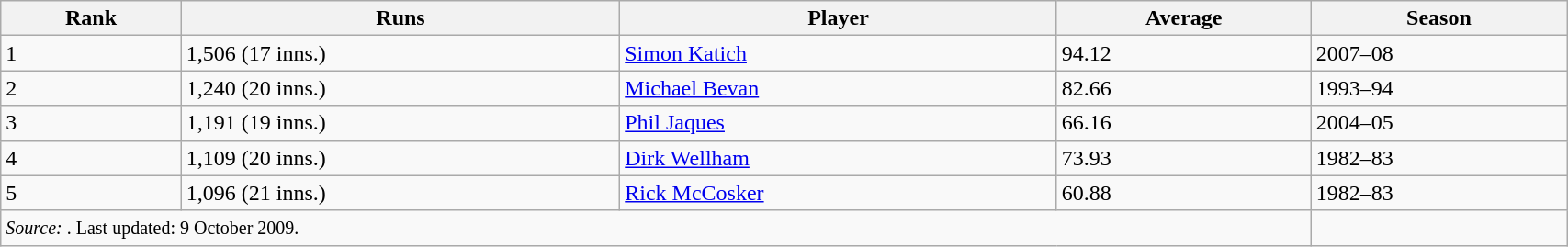<table class="wikitable" style="width:90%;">
<tr>
<th>Rank</th>
<th>Runs</th>
<th>Player</th>
<th>Average</th>
<th>Season</th>
</tr>
<tr>
<td>1</td>
<td>1,506 (17 inns.)</td>
<td><a href='#'>Simon Katich</a></td>
<td>94.12</td>
<td>2007–08</td>
</tr>
<tr>
<td>2</td>
<td>1,240 (20 inns.)</td>
<td><a href='#'>Michael Bevan</a></td>
<td>82.66</td>
<td>1993–94</td>
</tr>
<tr>
<td>3</td>
<td>1,191  (19 inns.)</td>
<td><a href='#'>Phil Jaques</a></td>
<td>66.16</td>
<td>2004–05</td>
</tr>
<tr>
<td>4</td>
<td>1,109 (20 inns.)</td>
<td><a href='#'>Dirk Wellham</a></td>
<td>73.93</td>
<td>1982–83</td>
</tr>
<tr>
<td>5</td>
<td>1,096 (21 inns.)</td>
<td><a href='#'>Rick McCosker</a></td>
<td>60.88</td>
<td>1982–83</td>
</tr>
<tr>
<td colspan=4><small><em>Source: </em>. Last updated: 9 October 2009.</small></td>
</tr>
</table>
